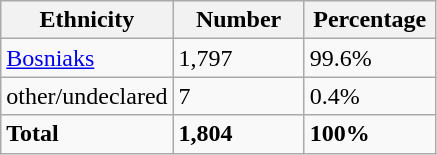<table class="wikitable">
<tr>
<th width="100px">Ethnicity</th>
<th width="80px">Number</th>
<th width="80px">Percentage</th>
</tr>
<tr>
<td><a href='#'>Bosniaks</a></td>
<td>1,797</td>
<td>99.6%</td>
</tr>
<tr>
<td>other/undeclared</td>
<td>7</td>
<td>0.4%</td>
</tr>
<tr>
<td><strong>Total</strong></td>
<td><strong>1,804</strong></td>
<td><strong>100%</strong></td>
</tr>
</table>
